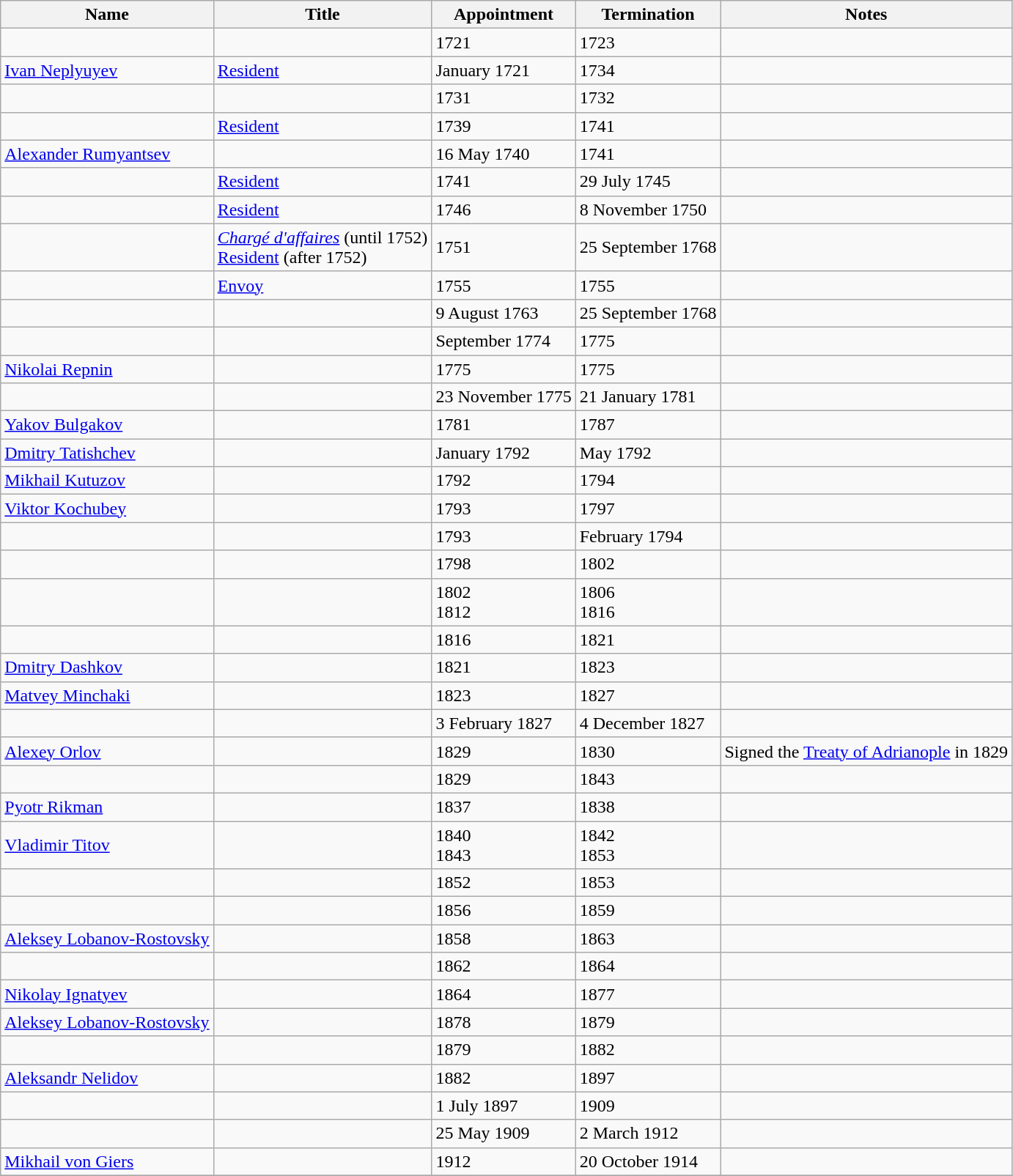<table class="wikitable">
<tr valign="middle">
<th>Name</th>
<th>Title</th>
<th>Appointment</th>
<th>Termination</th>
<th>Notes</th>
</tr>
<tr>
<td></td>
<td></td>
<td>1721</td>
<td>1723</td>
<td></td>
</tr>
<tr>
<td><a href='#'>Ivan Neplyuyev</a></td>
<td><a href='#'>Resident</a></td>
<td>January 1721</td>
<td>1734</td>
<td></td>
</tr>
<tr>
<td></td>
<td></td>
<td>1731</td>
<td>1732</td>
<td></td>
</tr>
<tr>
<td></td>
<td><a href='#'>Resident</a></td>
<td>1739</td>
<td>1741</td>
<td></td>
</tr>
<tr>
<td><a href='#'>Alexander Rumyantsev</a></td>
<td></td>
<td>16 May 1740</td>
<td>1741</td>
<td></td>
</tr>
<tr>
<td></td>
<td><a href='#'>Resident</a></td>
<td>1741</td>
<td>29 July 1745</td>
<td></td>
</tr>
<tr>
<td></td>
<td><a href='#'>Resident</a></td>
<td>1746</td>
<td>8 November 1750</td>
<td></td>
</tr>
<tr>
<td></td>
<td><em><a href='#'>Chargé d'affaires</a></em> (until 1752)<br><a href='#'>Resident</a> (after 1752)</td>
<td>1751</td>
<td>25 September 1768</td>
<td></td>
</tr>
<tr>
<td></td>
<td><a href='#'>Envoy</a></td>
<td>1755</td>
<td>1755</td>
<td></td>
</tr>
<tr>
<td></td>
<td></td>
<td>9 August 1763</td>
<td>25 September 1768</td>
<td></td>
</tr>
<tr>
<td></td>
<td></td>
<td>September 1774</td>
<td>1775</td>
<td></td>
</tr>
<tr>
<td><a href='#'>Nikolai Repnin</a></td>
<td></td>
<td>1775</td>
<td>1775</td>
<td></td>
</tr>
<tr>
<td></td>
<td></td>
<td>23 November 1775</td>
<td>21 January 1781</td>
<td></td>
</tr>
<tr>
<td><a href='#'>Yakov Bulgakov</a></td>
<td></td>
<td>1781</td>
<td>1787</td>
<td></td>
</tr>
<tr>
<td><a href='#'>Dmitry Tatishchev</a></td>
<td></td>
<td>January 1792</td>
<td>May 1792</td>
<td></td>
</tr>
<tr>
<td><a href='#'>Mikhail Kutuzov</a></td>
<td></td>
<td>1792</td>
<td>1794</td>
<td></td>
</tr>
<tr>
<td><a href='#'>Viktor Kochubey</a></td>
<td></td>
<td>1793</td>
<td>1797</td>
<td></td>
</tr>
<tr>
<td></td>
<td></td>
<td>1793</td>
<td>February 1794</td>
<td></td>
</tr>
<tr>
<td></td>
<td></td>
<td>1798</td>
<td>1802</td>
<td></td>
</tr>
<tr>
<td></td>
<td></td>
<td>1802<br>1812</td>
<td>1806<br>1816</td>
<td></td>
</tr>
<tr>
<td></td>
<td></td>
<td>1816</td>
<td>1821</td>
<td></td>
</tr>
<tr>
<td><a href='#'>Dmitry Dashkov</a></td>
<td></td>
<td>1821</td>
<td>1823</td>
<td></td>
</tr>
<tr>
<td><a href='#'>Matvey Minchaki</a></td>
<td></td>
<td>1823</td>
<td>1827</td>
<td></td>
</tr>
<tr>
<td></td>
<td></td>
<td>3 February 1827</td>
<td>4 December 1827</td>
<td></td>
</tr>
<tr>
<td><a href='#'>Alexey Orlov</a></td>
<td></td>
<td>1829</td>
<td>1830</td>
<td>Signed the <a href='#'>Treaty of Adrianople</a> in 1829</td>
</tr>
<tr>
<td></td>
<td></td>
<td>1829</td>
<td>1843</td>
<td></td>
</tr>
<tr>
<td><a href='#'>Pyotr Rikman</a></td>
<td></td>
<td>1837</td>
<td>1838</td>
<td></td>
</tr>
<tr>
<td><a href='#'>Vladimir Titov</a></td>
<td></td>
<td>1840<br>1843</td>
<td>1842<br>1853</td>
<td></td>
</tr>
<tr>
<td></td>
<td></td>
<td>1852</td>
<td>1853</td>
<td></td>
</tr>
<tr>
<td></td>
<td></td>
<td>1856</td>
<td>1859</td>
<td></td>
</tr>
<tr>
<td><a href='#'>Aleksey Lobanov-Rostovsky</a></td>
<td></td>
<td>1858</td>
<td>1863</td>
<td></td>
</tr>
<tr>
<td></td>
<td></td>
<td>1862</td>
<td>1864</td>
<td></td>
</tr>
<tr>
<td><a href='#'>Nikolay Ignatyev</a></td>
<td></td>
<td>1864</td>
<td>1877</td>
<td></td>
</tr>
<tr>
<td><a href='#'>Aleksey Lobanov-Rostovsky</a></td>
<td></td>
<td>1878</td>
<td>1879</td>
<td></td>
</tr>
<tr>
<td></td>
<td></td>
<td>1879</td>
<td>1882</td>
<td></td>
</tr>
<tr>
<td><a href='#'>Aleksandr Nelidov</a></td>
<td></td>
<td>1882</td>
<td>1897</td>
<td></td>
</tr>
<tr>
<td></td>
<td></td>
<td>1 July 1897</td>
<td>1909</td>
<td></td>
</tr>
<tr>
<td></td>
<td></td>
<td>25 May 1909</td>
<td>2 March 1912</td>
<td></td>
</tr>
<tr>
<td><a href='#'>Mikhail von Giers</a></td>
<td></td>
<td>1912</td>
<td>20 October 1914</td>
<td></td>
</tr>
<tr>
</tr>
</table>
